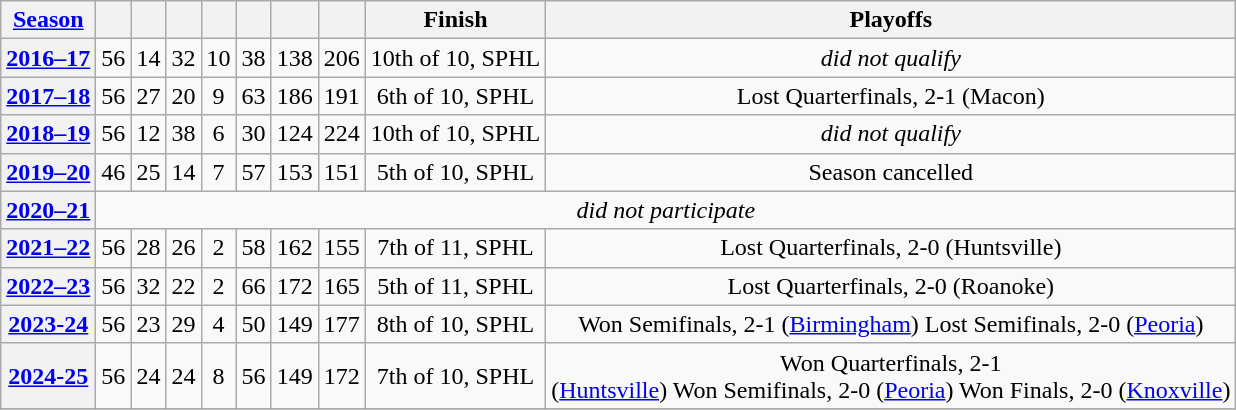<table class="wikitable plainrowheaders" style="text-align:center">
<tr>
<th scope="col"><a href='#'>Season</a></th>
<th scope="col"></th>
<th scope="col"></th>
<th scope="col"></th>
<th scope="col"></th>
<th scope="col"></th>
<th scope="col"></th>
<th scope="col"></th>
<th scope="col">Finish</th>
<th scope="col">Playoffs</th>
</tr>
<tr>
<th scope="row"><a href='#'>2016–17</a></th>
<td>56</td>
<td>14</td>
<td>32</td>
<td>10</td>
<td>38</td>
<td>138</td>
<td>206</td>
<td>10th of 10, SPHL</td>
<td><em>did not qualify</em></td>
</tr>
<tr>
<th scope="row"><a href='#'>2017–18</a></th>
<td>56</td>
<td>27</td>
<td>20</td>
<td>9</td>
<td>63</td>
<td>186</td>
<td>191</td>
<td>6th of 10, SPHL</td>
<td>Lost Quarterfinals, 2-1 (Macon)</td>
</tr>
<tr>
<th scope="row"><a href='#'>2018–19</a></th>
<td>56</td>
<td>12</td>
<td>38</td>
<td>6</td>
<td>30</td>
<td>124</td>
<td>224</td>
<td>10th of 10, SPHL</td>
<td><em>did not qualify</em></td>
</tr>
<tr>
<th scope="row"><a href='#'>2019–20</a></th>
<td>46</td>
<td>25</td>
<td>14</td>
<td>7</td>
<td>57</td>
<td>153</td>
<td>151</td>
<td>5th of 10, SPHL</td>
<td>Season cancelled</td>
</tr>
<tr>
<th scope="row"><a href='#'>2020–21</a></th>
<td colspan=9><em>did not participate</em></td>
</tr>
<tr>
<th scope="row"><a href='#'>2021–22</a></th>
<td>56</td>
<td>28</td>
<td>26</td>
<td>2</td>
<td>58</td>
<td>162</td>
<td>155</td>
<td>7th of 11, SPHL</td>
<td>Lost Quarterfinals, 2-0 (Huntsville)</td>
</tr>
<tr>
<th scope="row"><a href='#'>2022–23</a></th>
<td>56</td>
<td>32</td>
<td>22</td>
<td>2</td>
<td>66</td>
<td>172</td>
<td>165</td>
<td>5th of 11, SPHL</td>
<td>Lost Quarterfinals, 2-0 (Roanoke)</td>
</tr>
<tr>
<th scope="row"><a href='#'>2023-24</a></th>
<td>56</td>
<td>23</td>
<td>29</td>
<td>4</td>
<td>50</td>
<td>149</td>
<td>177</td>
<td>8th of 10, SPHL</td>
<td>Won Semifinals, 2-1 (<a href='#'>Birmingham</a>) Lost Semifinals, 2-0 (<a href='#'>Peoria</a>)</td>
</tr>
<tr>
<th scope="row"><a href='#'>2024-25</a></th>
<td>56</td>
<td>24</td>
<td>24</td>
<td>8</td>
<td>56</td>
<td>149</td>
<td>172</td>
<td>7th of 10, SPHL</td>
<td>Won Quarterfinals, 2-1<br>(<a href='#'>Huntsville</a>)
Won Semifinals, 2-0
(<a href='#'>Peoria</a>)
Won Finals, 2-0 
(<a href='#'>Knoxville</a>)</td>
</tr>
<tr>
</tr>
</table>
